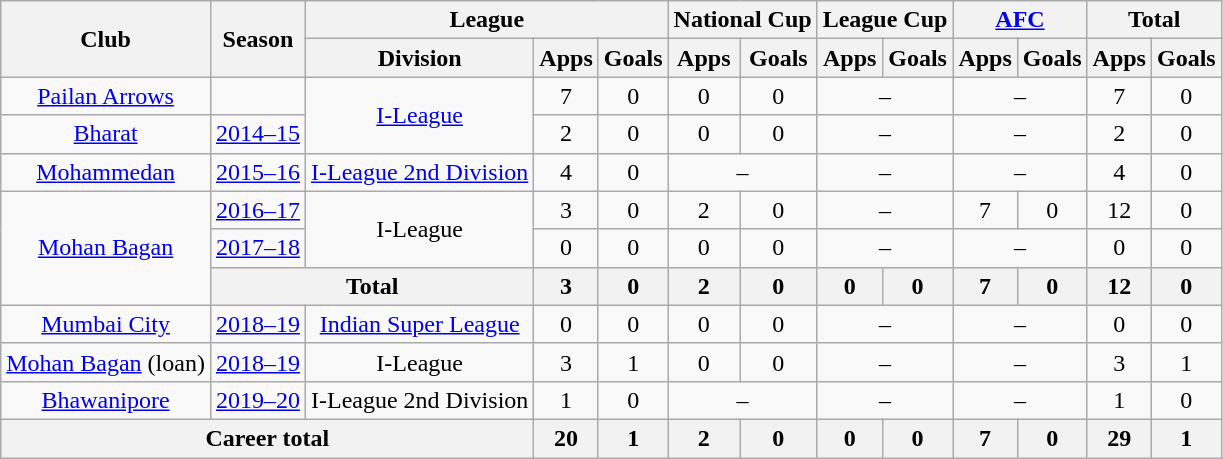<table class=wikitable style=text-align:center>
<tr>
<th rowspan="2">Club</th>
<th rowspan="2">Season</th>
<th colspan="3">League</th>
<th colspan="2">National Cup</th>
<th colspan="2">League Cup</th>
<th colspan="2"><a href='#'>AFC</a></th>
<th colspan="2">Total</th>
</tr>
<tr>
<th>Division</th>
<th>Apps</th>
<th>Goals</th>
<th>Apps</th>
<th>Goals</th>
<th>Apps</th>
<th>Goals</th>
<th>Apps</th>
<th>Goals</th>
<th>Apps</th>
<th>Goals</th>
</tr>
<tr>
<td rowspan="1"><a href='#'>Pailan Arrows</a></td>
<td></td>
<td rowspan="2"><a href='#'>I-League</a></td>
<td>7</td>
<td>0</td>
<td>0</td>
<td>0</td>
<td colspan="2">–</td>
<td colspan="2">–</td>
<td>7</td>
<td>0</td>
</tr>
<tr>
<td rowspan="1"><a href='#'>Bharat</a></td>
<td><a href='#'>2014–15</a></td>
<td>2</td>
<td>0</td>
<td>0</td>
<td>0</td>
<td colspan="2">–</td>
<td colspan="2">–</td>
<td>2</td>
<td>0</td>
</tr>
<tr>
<td rowspan="1"><a href='#'>Mohammedan</a></td>
<td><a href='#'>2015–16</a></td>
<td rowspan="1"><a href='#'>I-League 2nd Division</a></td>
<td>4</td>
<td>0</td>
<td colspan="2">–</td>
<td colspan="2">–</td>
<td colspan="2">–</td>
<td>4</td>
<td>0</td>
</tr>
<tr>
<td rowspan="3"><a href='#'>Mohan Bagan</a></td>
<td><a href='#'>2016–17</a></td>
<td rowspan="2">I-League</td>
<td>3</td>
<td>0</td>
<td>2</td>
<td>0</td>
<td colspan="2">–</td>
<td>7</td>
<td>0</td>
<td>12</td>
<td>0</td>
</tr>
<tr>
<td><a href='#'>2017–18</a></td>
<td>0</td>
<td>0</td>
<td>0</td>
<td>0</td>
<td colspan="2">–</td>
<td colspan="2">–</td>
<td>0</td>
<td>0</td>
</tr>
<tr>
<th colspan="2">Total</th>
<th>3</th>
<th>0</th>
<th>2</th>
<th>0</th>
<th>0</th>
<th>0</th>
<th>7</th>
<th>0</th>
<th>12</th>
<th>0</th>
</tr>
<tr>
<td rowspan="1"><a href='#'>Mumbai City</a></td>
<td><a href='#'>2018–19</a></td>
<td rowspan="1"><a href='#'>Indian Super League</a></td>
<td>0</td>
<td>0</td>
<td>0</td>
<td>0</td>
<td colspan="2">–</td>
<td colspan="2">–</td>
<td>0</td>
<td>0</td>
</tr>
<tr>
<td rowspan="1"><a href='#'>Mohan Bagan</a> (loan)</td>
<td><a href='#'>2018–19</a></td>
<td rowspan="1">I-League</td>
<td>3</td>
<td>1</td>
<td>0</td>
<td>0</td>
<td colspan="2">–</td>
<td colspan="2">–</td>
<td>3</td>
<td>1</td>
</tr>
<tr>
<td rowspan="1"><a href='#'>Bhawanipore</a></td>
<td><a href='#'>2019–20</a></td>
<td rowspan="1">I-League 2nd Division</td>
<td>1</td>
<td>0</td>
<td colspan="2">–</td>
<td colspan="2">–</td>
<td colspan="2">–</td>
<td>1</td>
<td>0</td>
</tr>
<tr>
<th colspan="3">Career total</th>
<th>20</th>
<th>1</th>
<th>2</th>
<th>0</th>
<th>0</th>
<th>0</th>
<th>7</th>
<th>0</th>
<th>29</th>
<th>1</th>
</tr>
</table>
